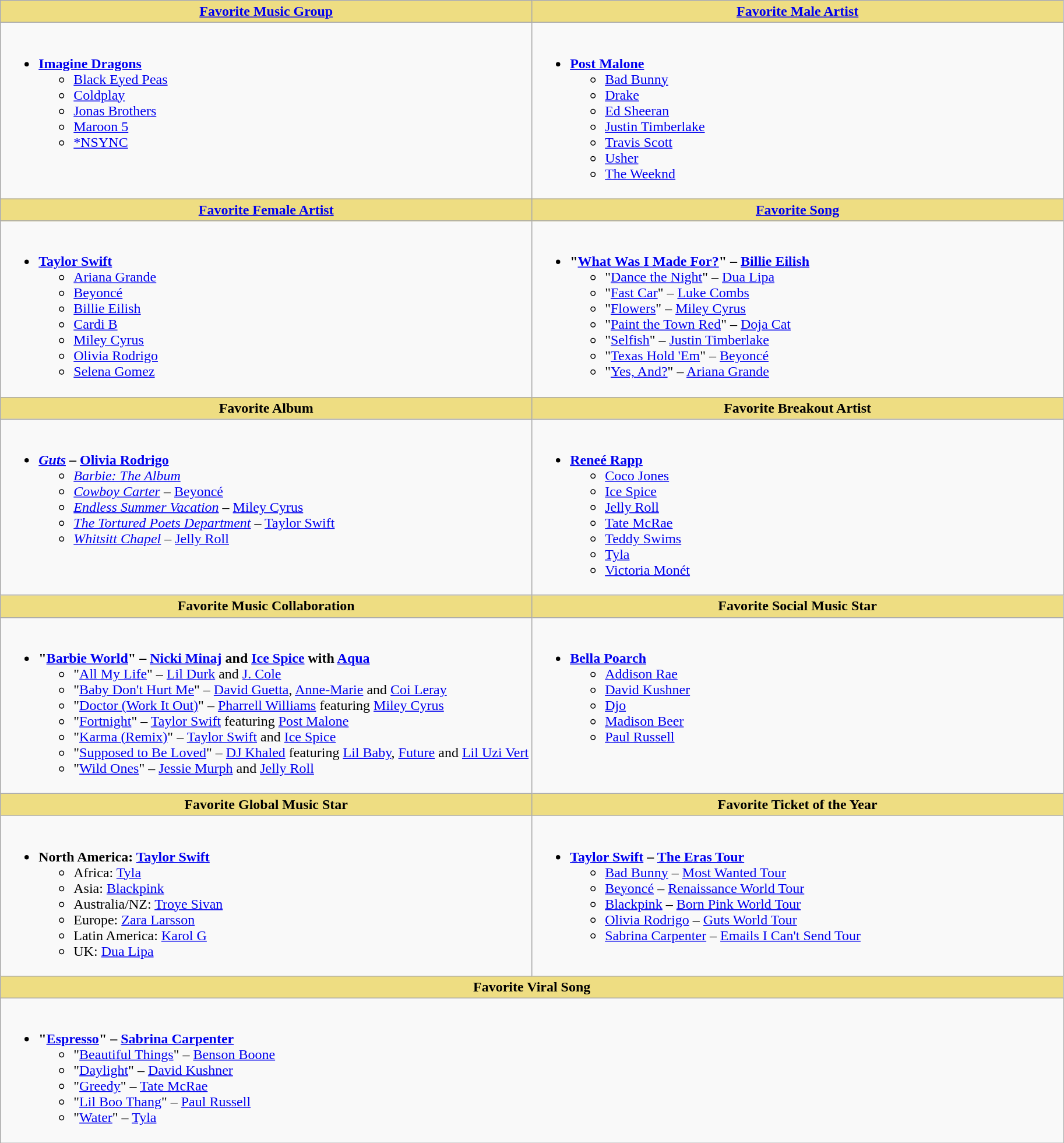<table class="wikitable">
<tr>
<th style="background:#EEDD82; width:50%"><a href='#'>Favorite Music Group</a></th>
<th style="background:#EEDD82; width:50%"><a href='#'>Favorite Male Artist</a></th>
</tr>
<tr>
<td valign="top"><br><ul><li><strong><a href='#'>Imagine Dragons</a></strong><ul><li><a href='#'>Black Eyed Peas</a></li><li><a href='#'>Coldplay</a></li><li><a href='#'>Jonas Brothers</a></li><li><a href='#'>Maroon 5</a></li><li><a href='#'>*NSYNC</a></li></ul></li></ul></td>
<td><br><ul><li><strong><a href='#'>Post Malone</a></strong><ul><li><a href='#'>Bad Bunny</a></li><li><a href='#'>Drake</a></li><li><a href='#'>Ed Sheeran</a></li><li><a href='#'>Justin Timberlake</a></li><li><a href='#'>Travis Scott</a></li><li><a href='#'>Usher</a></li><li><a href='#'>The Weeknd</a></li></ul></li></ul></td>
</tr>
<tr>
<th style="background:#EEDD82; width:50%"><a href='#'>Favorite Female Artist</a></th>
<th style="background:#EEDD82; width:50%"><a href='#'>Favorite Song</a></th>
</tr>
<tr>
<td valign="top"><br><ul><li><strong><a href='#'>Taylor Swift</a></strong><ul><li><a href='#'>Ariana Grande</a></li><li><a href='#'>Beyoncé</a></li><li><a href='#'>Billie Eilish</a></li><li><a href='#'>Cardi B</a></li><li><a href='#'>Miley Cyrus</a></li><li><a href='#'>Olivia Rodrigo</a></li><li><a href='#'>Selena Gomez</a></li></ul></li></ul></td>
<td><br><ul><li><strong>"<a href='#'>What Was I Made For?</a>" – <a href='#'>Billie Eilish</a></strong><ul><li>"<a href='#'>Dance the Night</a>" – <a href='#'>Dua Lipa</a></li><li>"<a href='#'>Fast Car</a>" – <a href='#'>Luke Combs</a></li><li>"<a href='#'>Flowers</a>" – <a href='#'>Miley Cyrus</a></li><li>"<a href='#'>Paint the Town Red</a>" – <a href='#'>Doja Cat</a></li><li>"<a href='#'>Selfish</a>" – <a href='#'>Justin Timberlake</a></li><li>"<a href='#'>Texas Hold 'Em</a>" – <a href='#'>Beyoncé</a></li><li>"<a href='#'>Yes, And?</a>" – <a href='#'>Ariana Grande</a></li></ul></li></ul></td>
</tr>
<tr>
<th style="background:#EEDD82; width:50%">Favorite Album</th>
<th style="background:#EEDD82; width:50%">Favorite Breakout Artist</th>
</tr>
<tr>
<td valign="top"><br><ul><li><strong><a href='#'><em>Guts</em></a> – <a href='#'>Olivia Rodrigo</a></strong><ul><li><em><a href='#'>Barbie: The Album</a></em></li><li><em><a href='#'>Cowboy Carter</a></em> – <a href='#'>Beyoncé</a></li><li><em><a href='#'>Endless Summer Vacation</a></em> – <a href='#'>Miley Cyrus</a></li><li><em><a href='#'>The Tortured Poets Department</a></em> – <a href='#'>Taylor Swift</a></li><li><em><a href='#'>Whitsitt Chapel</a></em> – <a href='#'>Jelly Roll</a></li></ul></li></ul></td>
<td><br><ul><li><strong><a href='#'>Reneé Rapp</a></strong><ul><li><a href='#'>Coco Jones</a></li><li><a href='#'>Ice Spice</a></li><li><a href='#'>Jelly Roll</a></li><li><a href='#'>Tate McRae</a></li><li><a href='#'>Teddy Swims</a></li><li><a href='#'>Tyla</a></li><li><a href='#'>Victoria Monét</a></li></ul></li></ul></td>
</tr>
<tr>
<th style="background:#EEDD82; width:50%">Favorite Music Collaboration</th>
<th style="background:#EEDD82; width:50%">Favorite Social Music Star</th>
</tr>
<tr>
<td><br><ul><li><strong>"<a href='#'>Barbie World</a>" – <a href='#'>Nicki Minaj</a> and <a href='#'>Ice Spice</a> with <a href='#'>Aqua</a></strong><ul><li>"<a href='#'>All My Life</a>" – <a href='#'>Lil Durk</a> and <a href='#'>J. Cole</a></li><li>"<a href='#'>Baby Don't Hurt Me</a>" – <a href='#'>David Guetta</a>, <a href='#'>Anne-Marie</a> and <a href='#'>Coi Leray</a></li><li>"<a href='#'>Doctor (Work It Out)</a>" – <a href='#'>Pharrell Williams</a> featuring <a href='#'>Miley Cyrus</a></li><li>"<a href='#'>Fortnight</a>" – <a href='#'>Taylor Swift</a> featuring <a href='#'>Post Malone</a></li><li>"<a href='#'>Karma (Remix)</a>" – <a href='#'>Taylor Swift</a> and <a href='#'>Ice Spice</a></li><li>"<a href='#'>Supposed to Be Loved</a>" – <a href='#'>DJ Khaled</a> featuring <a href='#'>Lil Baby</a>, <a href='#'>Future</a> and <a href='#'>Lil Uzi Vert</a></li><li>"<a href='#'>Wild Ones</a>" – <a href='#'>Jessie Murph</a> and <a href='#'>Jelly Roll</a></li></ul></li></ul></td>
<td valign="top"><br><ul><li><strong><a href='#'>Bella Poarch</a></strong><ul><li><a href='#'>Addison Rae</a></li><li><a href='#'>David Kushner</a></li><li><a href='#'>Djo</a></li><li><a href='#'>Madison Beer</a></li><li><a href='#'>Paul Russell</a></li></ul></li></ul></td>
</tr>
<tr>
<th style="background:#EEDD82; width:50%">Favorite Global Music Star</th>
<th style="background:#EEDD82; width:50%">Favorite Ticket of the Year</th>
</tr>
<tr>
<td valign="top"><br><ul><li><strong>North America: <a href='#'>Taylor Swift</a></strong><ul><li>Africa: <a href='#'>Tyla</a></li><li>Asia: <a href='#'>Blackpink</a></li><li>Australia/NZ: <a href='#'>Troye Sivan</a></li><li>Europe: <a href='#'>Zara Larsson</a></li><li>Latin America: <a href='#'>Karol G</a></li><li>UK: <a href='#'>Dua Lipa</a></li></ul></li></ul></td>
<td valign="top"><br><ul><li><strong><a href='#'>Taylor Swift</a> – <a href='#'>The Eras Tour</a></strong><ul><li><a href='#'>Bad Bunny</a> – <a href='#'>Most Wanted Tour</a></li><li><a href='#'>Beyoncé</a> – <a href='#'>Renaissance World Tour</a></li><li><a href='#'>Blackpink</a> – <a href='#'>Born Pink World Tour</a></li><li><a href='#'>Olivia Rodrigo</a> – <a href='#'>Guts World Tour</a></li><li><a href='#'>Sabrina Carpenter</a> – <a href='#'>Emails I Can't Send Tour</a></li></ul></li></ul></td>
</tr>
<tr>
<th colspan="2" style="background:#EEDD82; width:50%">Favorite Viral Song</th>
</tr>
<tr>
<td colspan="2"><br><ul><li><strong>"<a href='#'>Espresso</a>" – <a href='#'>Sabrina Carpenter</a></strong><ul><li>"<a href='#'>Beautiful Things</a>" – <a href='#'>Benson Boone</a></li><li>"<a href='#'>Daylight</a>" – <a href='#'>David Kushner</a></li><li>"<a href='#'>Greedy</a>" – <a href='#'>Tate McRae</a></li><li>"<a href='#'>Lil Boo Thang</a>" – <a href='#'>Paul Russell</a></li><li>"<a href='#'>Water</a>" – <a href='#'>Tyla</a></li></ul></li></ul></td>
</tr>
</table>
